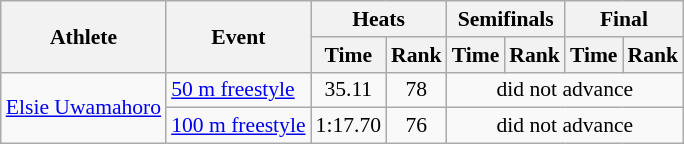<table class=wikitable style="font-size:90%">
<tr>
<th rowspan="2">Athlete</th>
<th rowspan="2">Event</th>
<th colspan="2">Heats</th>
<th colspan="2">Semifinals</th>
<th colspan="2">Final</th>
</tr>
<tr>
<th>Time</th>
<th>Rank</th>
<th>Time</th>
<th>Rank</th>
<th>Time</th>
<th>Rank</th>
</tr>
<tr>
<td rowspan="2"><a href='#'>Elsie Uwamahoro</a></td>
<td><a href='#'>50 m freestyle</a></td>
<td align=center>35.11</td>
<td align=center>78</td>
<td align=center colspan=4>did not advance</td>
</tr>
<tr>
<td><a href='#'>100 m freestyle</a></td>
<td align=center>1:17.70</td>
<td align=center>76</td>
<td align=center colspan=4>did not advance</td>
</tr>
</table>
